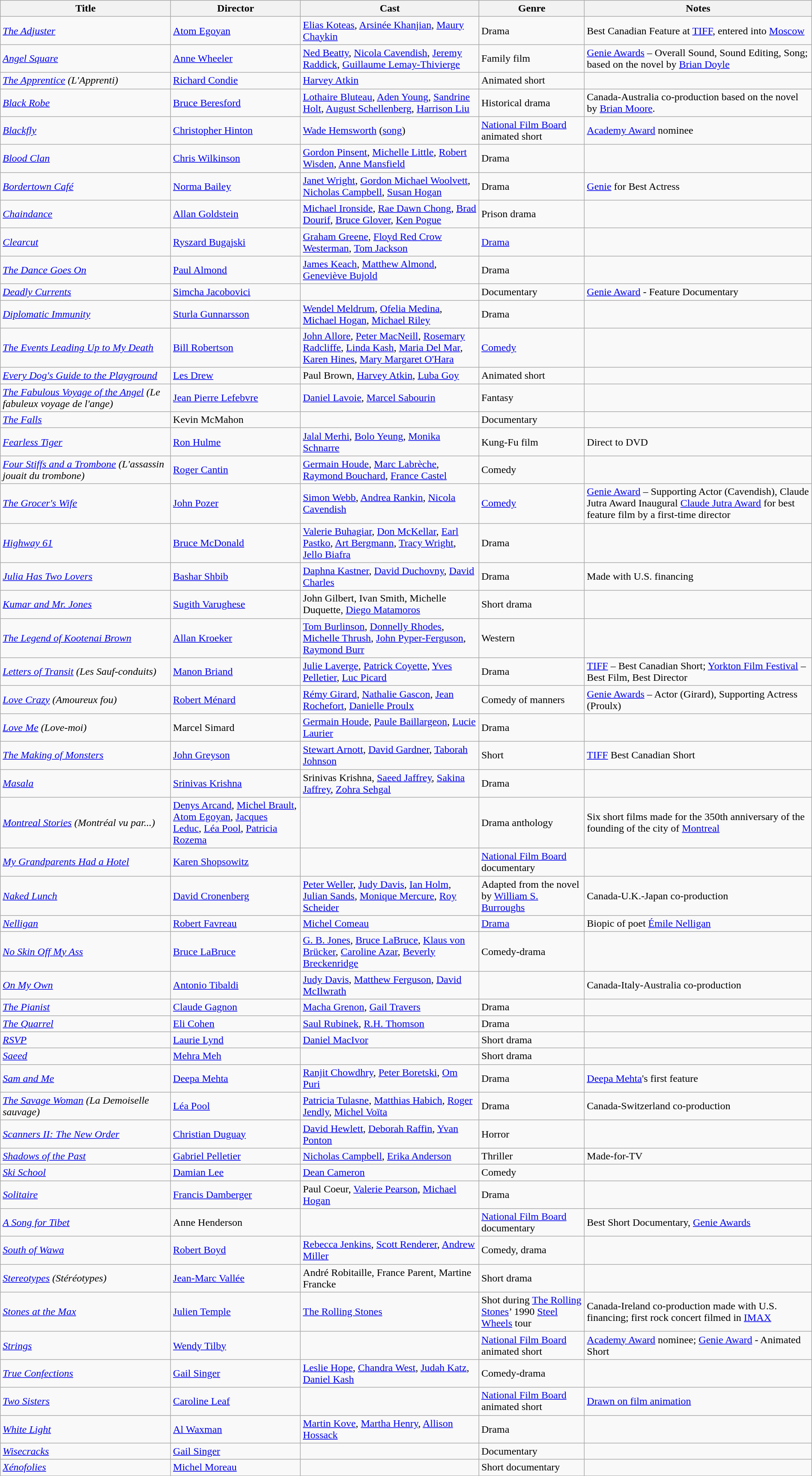<table class="wikitable" width= "100%">
<tr>
<th width=21%>Title</th>
<th width=16%>Director</th>
<th width=22%>Cast</th>
<th width=13%>Genre</th>
<th width=28%>Notes</th>
</tr>
<tr>
<td><em><a href='#'>The Adjuster</a></em></td>
<td><a href='#'>Atom Egoyan</a></td>
<td><a href='#'>Elias Koteas</a>, <a href='#'>Arsinée Khanjian</a>, <a href='#'>Maury Chaykin</a></td>
<td>Drama</td>
<td>Best Canadian Feature at <a href='#'>TIFF</a>, entered into <a href='#'>Moscow</a></td>
</tr>
<tr>
<td><em><a href='#'>Angel Square</a></em></td>
<td><a href='#'>Anne Wheeler</a></td>
<td><a href='#'>Ned Beatty</a>, <a href='#'>Nicola Cavendish</a>, <a href='#'>Jeremy Raddick</a>, <a href='#'>Guillaume Lemay-Thivierge</a></td>
<td>Family film</td>
<td><a href='#'>Genie Awards</a> – Overall Sound, Sound Editing, Song; based on the novel by <a href='#'>Brian Doyle</a></td>
</tr>
<tr>
<td><em><a href='#'>The Apprentice</a> (L'Apprenti)</em></td>
<td><a href='#'>Richard Condie</a></td>
<td><a href='#'>Harvey Atkin</a></td>
<td>Animated short</td>
<td></td>
</tr>
<tr>
<td><em><a href='#'>Black Robe</a></em></td>
<td><a href='#'>Bruce Beresford</a></td>
<td><a href='#'>Lothaire Bluteau</a>, <a href='#'>Aden Young</a>, <a href='#'>Sandrine Holt</a>, <a href='#'>August Schellenberg</a>, <a href='#'>Harrison Liu</a></td>
<td>Historical drama</td>
<td>Canada-Australia co-production based on the novel by <a href='#'>Brian Moore</a>.</td>
</tr>
<tr>
<td><em><a href='#'>Blackfly</a></em></td>
<td><a href='#'>Christopher Hinton</a></td>
<td><a href='#'>Wade Hemsworth</a> (<a href='#'>song</a>)</td>
<td><a href='#'>National Film Board</a> animated short</td>
<td><a href='#'>Academy Award</a> nominee</td>
</tr>
<tr>
<td><em><a href='#'>Blood Clan</a></em></td>
<td><a href='#'>Chris Wilkinson</a></td>
<td><a href='#'>Gordon Pinsent</a>, <a href='#'>Michelle Little</a>, <a href='#'>Robert Wisden</a>, <a href='#'>Anne Mansfield</a></td>
<td>Drama</td>
<td></td>
</tr>
<tr>
<td><em><a href='#'>Bordertown Café</a></em></td>
<td><a href='#'>Norma Bailey</a></td>
<td><a href='#'>Janet Wright</a>, <a href='#'>Gordon Michael Woolvett</a>, <a href='#'>Nicholas Campbell</a>, <a href='#'>Susan Hogan</a></td>
<td>Drama</td>
<td><a href='#'>Genie</a> for Best Actress</td>
</tr>
<tr>
<td><em><a href='#'>Chaindance</a></em></td>
<td><a href='#'>Allan Goldstein</a></td>
<td><a href='#'>Michael Ironside</a>, <a href='#'>Rae Dawn Chong</a>, <a href='#'>Brad Dourif</a>, <a href='#'>Bruce Glover</a>, <a href='#'>Ken Pogue</a></td>
<td>Prison drama</td>
<td></td>
</tr>
<tr>
<td><em><a href='#'>Clearcut</a></em></td>
<td><a href='#'>Ryszard Bugajski</a></td>
<td><a href='#'>Graham Greene</a>, <a href='#'>Floyd Red Crow Westerman</a>, <a href='#'>Tom Jackson</a></td>
<td><a href='#'>Drama</a></td>
<td></td>
</tr>
<tr>
<td><em><a href='#'>The Dance Goes On</a></em></td>
<td><a href='#'>Paul Almond</a></td>
<td><a href='#'>James Keach</a>, <a href='#'>Matthew Almond</a>, <a href='#'>Geneviève Bujold</a></td>
<td>Drama</td>
<td></td>
</tr>
<tr>
<td><em><a href='#'>Deadly Currents</a></em></td>
<td><a href='#'>Simcha Jacobovici</a></td>
<td></td>
<td>Documentary</td>
<td><a href='#'>Genie Award</a> - Feature Documentary</td>
</tr>
<tr>
<td><em><a href='#'>Diplomatic Immunity</a></em></td>
<td><a href='#'>Sturla Gunnarsson</a></td>
<td><a href='#'>Wendel Meldrum</a>, <a href='#'>Ofelia Medina</a>, <a href='#'>Michael Hogan</a>, <a href='#'>Michael Riley</a></td>
<td>Drama</td>
<td></td>
</tr>
<tr>
<td><em><a href='#'>The Events Leading Up to My Death</a></em></td>
<td><a href='#'>Bill Robertson</a></td>
<td><a href='#'>John Allore</a>, <a href='#'>Peter MacNeill</a>, <a href='#'>Rosemary Radcliffe</a>, <a href='#'>Linda Kash</a>, <a href='#'>Maria Del Mar</a>, <a href='#'>Karen Hines</a>, <a href='#'>Mary Margaret O'Hara</a></td>
<td><a href='#'>Comedy</a></td>
<td></td>
</tr>
<tr>
<td><em><a href='#'>Every Dog's Guide to the Playground</a></em></td>
<td><a href='#'>Les Drew</a></td>
<td>Paul Brown, <a href='#'>Harvey Atkin</a>, <a href='#'>Luba Goy</a></td>
<td>Animated short</td>
<td></td>
</tr>
<tr>
<td><em><a href='#'>The Fabulous Voyage of the Angel</a> (Le fabuleux voyage de l'ange)</em></td>
<td><a href='#'>Jean Pierre Lefebvre</a></td>
<td><a href='#'>Daniel Lavoie</a>, <a href='#'>Marcel Sabourin</a></td>
<td>Fantasy</td>
<td></td>
</tr>
<tr>
<td><em><a href='#'>The Falls</a></em></td>
<td>Kevin McMahon</td>
<td></td>
<td>Documentary</td>
<td></td>
</tr>
<tr>
<td><em><a href='#'>Fearless Tiger</a></em></td>
<td><a href='#'>Ron Hulme</a></td>
<td><a href='#'>Jalal Merhi</a>, <a href='#'>Bolo Yeung</a>, <a href='#'>Monika Schnarre</a></td>
<td>Kung-Fu film</td>
<td>Direct to DVD</td>
</tr>
<tr>
<td><em><a href='#'>Four Stiffs and a Trombone</a> (L'assassin jouait du trombone)</em></td>
<td><a href='#'>Roger Cantin</a></td>
<td><a href='#'>Germain Houde</a>, <a href='#'>Marc Labrèche</a>, <a href='#'>Raymond Bouchard</a>, <a href='#'>France Castel</a></td>
<td>Comedy</td>
<td></td>
</tr>
<tr>
<td><em><a href='#'>The Grocer's Wife</a></em></td>
<td><a href='#'>John Pozer</a></td>
<td><a href='#'>Simon Webb</a>, <a href='#'>Andrea Rankin</a>, <a href='#'>Nicola Cavendish</a></td>
<td><a href='#'>Comedy</a></td>
<td><a href='#'>Genie Award</a> – Supporting Actor (Cavendish), Claude Jutra Award Inaugural <a href='#'>Claude Jutra Award</a> for best feature film by a first-time director</td>
</tr>
<tr>
<td><em><a href='#'>Highway 61</a></em></td>
<td><a href='#'>Bruce McDonald</a></td>
<td><a href='#'>Valerie Buhagiar</a>, <a href='#'>Don McKellar</a>, <a href='#'>Earl Pastko</a>, <a href='#'>Art Bergmann</a>, <a href='#'>Tracy Wright</a>, <a href='#'>Jello Biafra</a></td>
<td>Drama</td>
<td></td>
</tr>
<tr>
<td><em><a href='#'>Julia Has Two Lovers</a></em></td>
<td><a href='#'>Bashar Shbib</a></td>
<td><a href='#'>Daphna Kastner</a>, <a href='#'>David Duchovny</a>, <a href='#'>David Charles</a></td>
<td>Drama</td>
<td>Made with U.S. financing</td>
</tr>
<tr>
<td><em><a href='#'>Kumar and Mr. Jones</a></em></td>
<td><a href='#'>Sugith Varughese</a></td>
<td>John Gilbert, Ivan Smith, Michelle Duquette, <a href='#'>Diego Matamoros</a></td>
<td>Short drama</td>
<td></td>
</tr>
<tr>
<td><em><a href='#'>The Legend of Kootenai Brown</a></em></td>
<td><a href='#'>Allan Kroeker</a></td>
<td><a href='#'>Tom Burlinson</a>, <a href='#'>Donnelly Rhodes</a>, <a href='#'>Michelle Thrush</a>, <a href='#'>John Pyper-Ferguson</a>, <a href='#'>Raymond Burr</a></td>
<td>Western</td>
<td></td>
</tr>
<tr>
<td><em><a href='#'>Letters of Transit</a> (Les Sauf-conduits)</em></td>
<td><a href='#'>Manon Briand</a></td>
<td><a href='#'>Julie Laverge</a>, <a href='#'>Patrick Coyette</a>, <a href='#'>Yves Pelletier</a>, <a href='#'>Luc Picard</a></td>
<td>Drama</td>
<td><a href='#'>TIFF</a> – Best Canadian Short; <a href='#'>Yorkton Film Festival</a> – Best Film, Best Director</td>
</tr>
<tr>
<td><em><a href='#'>Love Crazy</a> (Amoureux fou)</em></td>
<td><a href='#'>Robert Ménard</a></td>
<td><a href='#'>Rémy Girard</a>, <a href='#'>Nathalie Gascon</a>, <a href='#'>Jean Rochefort</a>, <a href='#'>Danielle Proulx</a></td>
<td>Comedy of manners</td>
<td><a href='#'>Genie Awards</a> – Actor (Girard), Supporting Actress (Proulx)</td>
</tr>
<tr>
<td><em><a href='#'>Love Me</a> (Love-moi)</em></td>
<td>Marcel Simard</td>
<td><a href='#'>Germain Houde</a>, <a href='#'>Paule Baillargeon</a>, <a href='#'>Lucie Laurier</a></td>
<td>Drama</td>
<td></td>
</tr>
<tr>
<td><em><a href='#'>The Making of Monsters</a></em></td>
<td><a href='#'>John Greyson</a></td>
<td><a href='#'>Stewart Arnott</a>, <a href='#'>David Gardner</a>, <a href='#'>Taborah Johnson</a></td>
<td>Short</td>
<td><a href='#'>TIFF</a> Best Canadian Short</td>
</tr>
<tr>
<td><em><a href='#'>Masala</a></em></td>
<td><a href='#'>Srinivas Krishna</a></td>
<td>Srinivas Krishna, <a href='#'>Saeed Jaffrey</a>, <a href='#'>Sakina Jaffrey</a>, <a href='#'>Zohra Sehgal</a></td>
<td>Drama</td>
<td></td>
</tr>
<tr>
<td><em><a href='#'>Montreal Stories</a> (Montréal vu par...)</em></td>
<td><a href='#'>Denys Arcand</a>, <a href='#'>Michel Brault</a>, <a href='#'>Atom Egoyan</a>, <a href='#'>Jacques Leduc</a>, <a href='#'>Léa Pool</a>, <a href='#'>Patricia Rozema</a></td>
<td></td>
<td>Drama anthology</td>
<td>Six short films made for the 350th anniversary of the founding of the city of <a href='#'>Montreal</a></td>
</tr>
<tr>
<td><em><a href='#'>My Grandparents Had a Hotel</a></em></td>
<td><a href='#'>Karen Shopsowitz</a></td>
<td></td>
<td><a href='#'>National Film Board</a> documentary</td>
<td></td>
</tr>
<tr>
<td><em><a href='#'>Naked Lunch</a></em></td>
<td><a href='#'>David Cronenberg</a></td>
<td><a href='#'>Peter Weller</a>, <a href='#'>Judy Davis</a>, <a href='#'>Ian Holm</a>, <a href='#'>Julian Sands</a>, <a href='#'>Monique Mercure</a>, <a href='#'>Roy Scheider</a></td>
<td>Adapted from the novel by <a href='#'>William S. Burroughs</a></td>
<td>Canada-U.K.-Japan co-production</td>
</tr>
<tr>
<td><em><a href='#'>Nelligan</a></em></td>
<td><a href='#'>Robert Favreau</a></td>
<td><a href='#'>Michel Comeau</a></td>
<td><a href='#'>Drama</a></td>
<td>Biopic of poet <a href='#'>Émile Nelligan</a></td>
</tr>
<tr>
<td><em><a href='#'>No Skin Off My Ass</a></em></td>
<td><a href='#'>Bruce LaBruce</a></td>
<td><a href='#'>G. B. Jones</a>, <a href='#'>Bruce LaBruce</a>, <a href='#'>Klaus von Brücker</a>, <a href='#'>Caroline Azar</a>, <a href='#'>Beverly Breckenridge</a></td>
<td>Comedy-drama</td>
<td></td>
</tr>
<tr>
<td><em><a href='#'>On My Own</a></em></td>
<td><a href='#'>Antonio Tibaldi</a></td>
<td><a href='#'>Judy Davis</a>, <a href='#'>Matthew Ferguson</a>, <a href='#'>David McIlwrath</a></td>
<td></td>
<td>Canada-Italy-Australia co-production</td>
</tr>
<tr>
<td><em><a href='#'>The Pianist</a></em></td>
<td><a href='#'>Claude Gagnon</a></td>
<td><a href='#'>Macha Grenon</a>, <a href='#'>Gail Travers</a></td>
<td>Drama</td>
<td></td>
</tr>
<tr>
<td><em><a href='#'>The Quarrel</a></em></td>
<td><a href='#'>Eli Cohen</a></td>
<td><a href='#'>Saul Rubinek</a>, <a href='#'>R.H. Thomson</a></td>
<td>Drama</td>
<td></td>
</tr>
<tr>
<td><em><a href='#'>RSVP</a></em></td>
<td><a href='#'>Laurie Lynd</a></td>
<td><a href='#'>Daniel MacIvor</a></td>
<td>Short drama</td>
<td></td>
</tr>
<tr>
<td><em><a href='#'>Saeed</a></em></td>
<td><a href='#'>Mehra Meh</a></td>
<td></td>
<td>Short drama</td>
<td></td>
</tr>
<tr>
<td><em><a href='#'>Sam and Me</a></em></td>
<td><a href='#'>Deepa Mehta</a></td>
<td><a href='#'>Ranjit Chowdhry</a>, <a href='#'>Peter Boretski</a>, <a href='#'>Om Puri</a></td>
<td>Drama</td>
<td><a href='#'>Deepa Mehta</a>'s first feature</td>
</tr>
<tr>
<td><em><a href='#'>The Savage Woman</a> (La Demoiselle sauvage)</em></td>
<td><a href='#'>Léa Pool</a></td>
<td><a href='#'>Patricia Tulasne</a>, <a href='#'>Matthias Habich</a>, <a href='#'>Roger Jendly</a>, <a href='#'>Michel Voïta</a></td>
<td>Drama</td>
<td>Canada-Switzerland co-production</td>
</tr>
<tr>
<td><em><a href='#'>Scanners II: The New Order</a></em></td>
<td><a href='#'>Christian Duguay</a></td>
<td><a href='#'>David Hewlett</a>, <a href='#'>Deborah Raffin</a>, <a href='#'>Yvan Ponton</a></td>
<td>Horror</td>
<td></td>
</tr>
<tr>
<td><em><a href='#'>Shadows of the Past</a></em></td>
<td><a href='#'>Gabriel Pelletier</a></td>
<td><a href='#'>Nicholas Campbell</a>, <a href='#'>Erika Anderson</a></td>
<td>Thriller</td>
<td>Made-for-TV</td>
</tr>
<tr>
<td><em><a href='#'>Ski School</a></em></td>
<td><a href='#'>Damian Lee</a></td>
<td><a href='#'>Dean Cameron</a></td>
<td>Comedy</td>
<td></td>
</tr>
<tr>
<td><em><a href='#'>Solitaire</a></em></td>
<td><a href='#'>Francis Damberger</a></td>
<td>Paul Coeur, <a href='#'>Valerie Pearson</a>, <a href='#'>Michael Hogan</a></td>
<td>Drama</td>
<td></td>
</tr>
<tr>
<td><em><a href='#'>A Song for Tibet</a></em></td>
<td>Anne Henderson</td>
<td></td>
<td><a href='#'>National Film Board</a> documentary</td>
<td>Best Short Documentary, <a href='#'>Genie Awards</a></td>
</tr>
<tr>
<td><em><a href='#'>South of Wawa</a></em></td>
<td><a href='#'>Robert Boyd</a></td>
<td><a href='#'>Rebecca Jenkins</a>, <a href='#'>Scott Renderer</a>, <a href='#'>Andrew Miller</a></td>
<td>Comedy, drama</td>
<td></td>
</tr>
<tr>
<td><em><a href='#'>Stereotypes</a> (Stéréotypes)</em></td>
<td><a href='#'>Jean-Marc Vallée</a></td>
<td>André Robitaille, France Parent, Martine Francke</td>
<td>Short drama</td>
<td></td>
</tr>
<tr>
<td><em><a href='#'>Stones at the Max</a></em></td>
<td><a href='#'>Julien Temple</a></td>
<td><a href='#'>The Rolling Stones</a></td>
<td>Shot during <a href='#'>The Rolling Stones</a>’ 1990 <a href='#'>Steel Wheels</a> tour</td>
<td>Canada-Ireland co-production made with U.S. financing; first rock concert filmed in <a href='#'>IMAX</a></td>
</tr>
<tr>
<td><em><a href='#'>Strings</a></em></td>
<td><a href='#'>Wendy Tilby</a></td>
<td></td>
<td><a href='#'>National Film Board</a> animated short</td>
<td><a href='#'>Academy Award</a> nominee; <a href='#'>Genie Award</a> - Animated Short</td>
</tr>
<tr>
<td><em><a href='#'>True Confections</a></em></td>
<td><a href='#'>Gail Singer</a></td>
<td><a href='#'>Leslie Hope</a>, <a href='#'>Chandra West</a>, <a href='#'>Judah Katz</a>, <a href='#'>Daniel Kash</a></td>
<td>Comedy-drama</td>
<td></td>
</tr>
<tr>
<td><em><a href='#'>Two Sisters</a></em></td>
<td><a href='#'>Caroline Leaf</a></td>
<td></td>
<td><a href='#'>National Film Board</a> animated short</td>
<td><a href='#'>Drawn on film animation</a></td>
</tr>
<tr>
<td><em><a href='#'>White Light</a></em></td>
<td><a href='#'>Al Waxman</a></td>
<td><a href='#'>Martin Kove</a>, <a href='#'>Martha Henry</a>, <a href='#'>Allison Hossack</a></td>
<td>Drama</td>
<td></td>
</tr>
<tr>
<td><em><a href='#'>Wisecracks</a></em></td>
<td><a href='#'>Gail Singer</a></td>
<td></td>
<td>Documentary</td>
<td></td>
</tr>
<tr>
<td><em><a href='#'>Xénofolies</a></em></td>
<td><a href='#'>Michel Moreau</a></td>
<td></td>
<td>Short documentary</td>
<td></td>
</tr>
</table>
